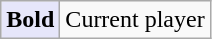<table class=wikitable>
<tr>
<td bgcolor=E6E6FA><strong>Bold</strong></td>
<td>Current player</td>
</tr>
</table>
